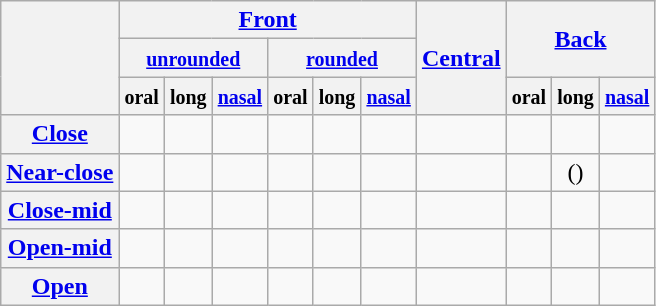<table class="wikitable" style="text-align: center;">
<tr>
<th rowspan="3"></th>
<th colspan="6"><a href='#'>Front</a></th>
<th rowspan="3"><a href='#'>Central</a></th>
<th colspan="3"  rowspan="2"><a href='#'>Back</a></th>
</tr>
<tr>
<th colspan="3"><small><a href='#'>unrounded</a></small></th>
<th colspan="3"><small><a href='#'>rounded</a></small></th>
</tr>
<tr>
<th><small>oral</small></th>
<th><small>long</small></th>
<th><small><a href='#'>nasal</a></small></th>
<th><small>oral</small></th>
<th><small>long</small></th>
<th><a href='#'><small>nasal</small></a></th>
<th><small>oral</small></th>
<th><small>long</small></th>
<th><a href='#'><small>nasal</small></a></th>
</tr>
<tr>
<th><a href='#'>Close</a></th>
<td></td>
<td></td>
<td></td>
<td></td>
<td></td>
<td></td>
<td></td>
<td></td>
<td></td>
<td></td>
</tr>
<tr>
<th><a href='#'>Near-close</a></th>
<td></td>
<td></td>
<td></td>
<td></td>
<td></td>
<td></td>
<td></td>
<td></td>
<td>()</td>
<td></td>
</tr>
<tr>
<th><a href='#'>Close-mid</a></th>
<td></td>
<td></td>
<td></td>
<td></td>
<td></td>
<td></td>
<td></td>
<td></td>
<td></td>
<td></td>
</tr>
<tr>
<th><a href='#'>Open-mid</a></th>
<td></td>
<td></td>
<td></td>
<td></td>
<td></td>
<td></td>
<td></td>
<td></td>
<td></td>
<td></td>
</tr>
<tr>
<th><a href='#'>Open</a></th>
<td></td>
<td></td>
<td></td>
<td></td>
<td></td>
<td></td>
<td></td>
<td></td>
<td></td>
<td></td>
</tr>
</table>
